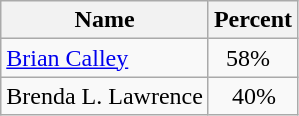<table class="wikitable">
<tr>
<th>Name</th>
<th>Percent</th>
</tr>
<tr>
<td><a href='#'>Brian Calley</a></td>
<td>  58%</td>
</tr>
<tr>
<td>Brenda L. Lawrence</td>
<td>   40%</td>
</tr>
</table>
